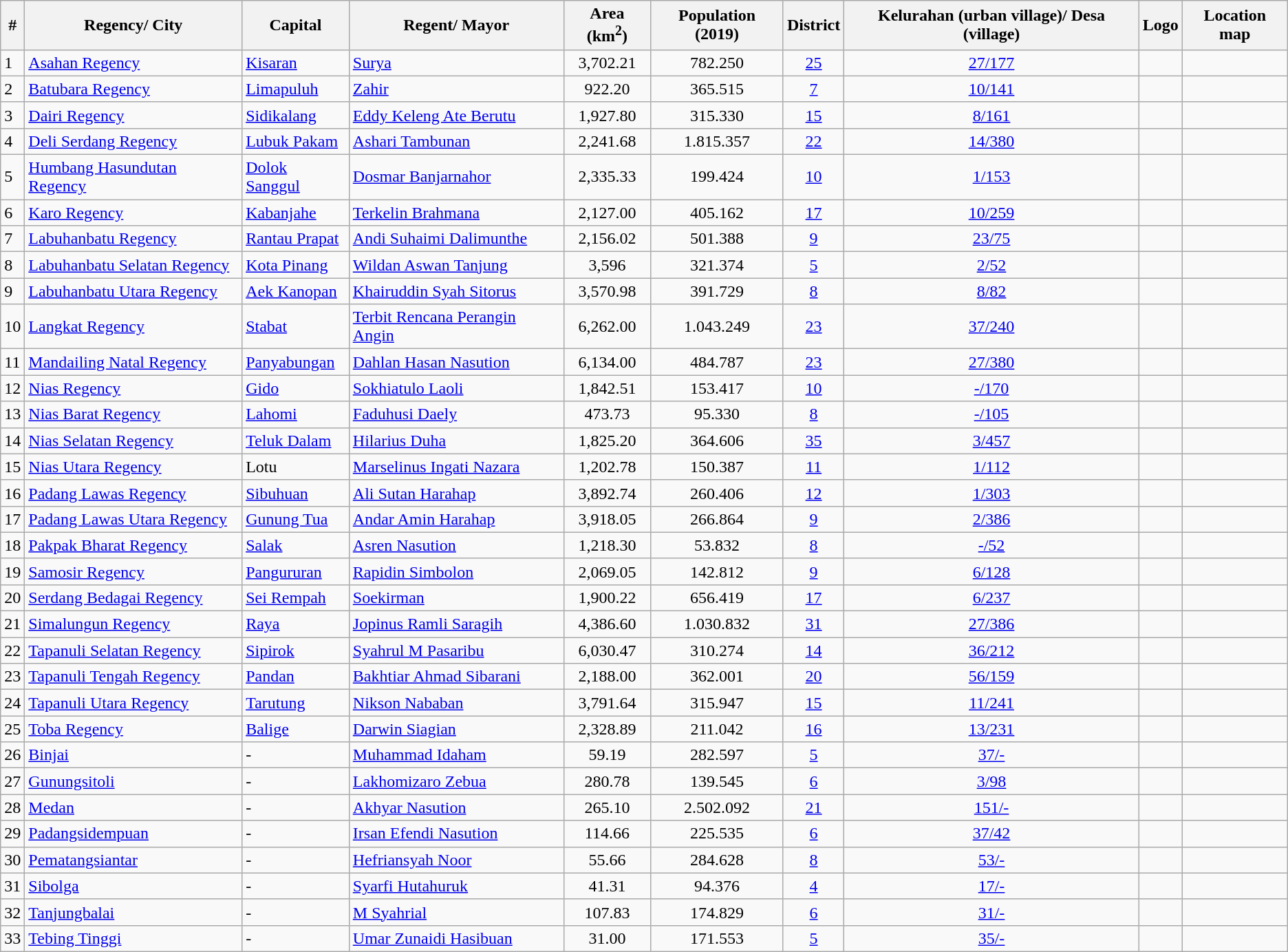<table class="wikitable sortable mw-collapsible">
<tr>
<th>#</th>
<th>Regency/ City</th>
<th>Capital</th>
<th>Regent/ Mayor</th>
<th>Area (km<sup>2</sup>)</th>
<th>Population (2019)</th>
<th>District</th>
<th>Kelurahan (urban village)/ Desa (village)</th>
<th>Logo</th>
<th>Location map</th>
</tr>
<tr>
<td>1</td>
<td><a href='#'>Asahan Regency</a></td>
<td><a href='#'>Kisaran</a></td>
<td><a href='#'>Surya</a></td>
<td align="center">3,702.21</td>
<td align="center">782.250</td>
<td align="center"><a href='#'>25</a></td>
<td align="center"><a href='#'>27/177</a></td>
<td></td>
<td></td>
</tr>
<tr>
<td>2</td>
<td><a href='#'>Batubara Regency</a></td>
<td><a href='#'>Limapuluh</a></td>
<td><a href='#'>Zahir</a></td>
<td align="center">922.20</td>
<td align="center">365.515</td>
<td align="center"><a href='#'>7</a></td>
<td align="center"><a href='#'>10/141</a></td>
<td></td>
<td></td>
</tr>
<tr>
<td>3</td>
<td><a href='#'>Dairi Regency</a></td>
<td><a href='#'>Sidikalang</a></td>
<td><a href='#'>Eddy Keleng Ate Berutu</a></td>
<td align="center">1,927.80</td>
<td align="center">315.330</td>
<td align="center"><a href='#'>15</a></td>
<td align="center"><a href='#'>8/161</a></td>
<td></td>
<td></td>
</tr>
<tr>
<td>4</td>
<td><a href='#'>Deli Serdang Regency</a></td>
<td><a href='#'>Lubuk Pakam</a></td>
<td><a href='#'>Ashari Tambunan</a></td>
<td align="center">2,241.68</td>
<td align="center">1.815.357</td>
<td align="center"><a href='#'>22</a></td>
<td align="center"><a href='#'>14/380</a></td>
<td></td>
<td></td>
</tr>
<tr>
<td>5</td>
<td><a href='#'>Humbang Hasundutan Regency</a></td>
<td><a href='#'>Dolok Sanggul</a></td>
<td><a href='#'>Dosmar Banjarnahor</a></td>
<td align="center">2,335.33</td>
<td align="center">199.424</td>
<td align="center"><a href='#'>10</a></td>
<td align="center"><a href='#'>1/153</a></td>
<td></td>
<td></td>
</tr>
<tr>
<td>6</td>
<td><a href='#'>Karo Regency</a></td>
<td><a href='#'>Kabanjahe</a></td>
<td><a href='#'>Terkelin Brahmana</a></td>
<td align="center">2,127.00</td>
<td align="center">405.162</td>
<td align="center"><a href='#'>17</a></td>
<td align="center"><a href='#'>10/259</a></td>
<td></td>
<td></td>
</tr>
<tr>
<td>7</td>
<td><a href='#'>Labuhanbatu Regency</a></td>
<td><a href='#'>Rantau Prapat</a></td>
<td><a href='#'>Andi Suhaimi Dalimunthe</a></td>
<td align="center">2,156.02</td>
<td align="center">501.388</td>
<td align="center"><a href='#'>9</a></td>
<td align="center"><a href='#'>23/75</a></td>
<td></td>
<td></td>
</tr>
<tr>
<td>8</td>
<td><a href='#'>Labuhanbatu Selatan Regency</a></td>
<td><a href='#'>Kota Pinang</a></td>
<td><a href='#'>Wildan Aswan Tanjung</a></td>
<td align="center">3,596</td>
<td align="center">321.374</td>
<td align="center"><a href='#'>5</a></td>
<td align="center"><a href='#'>2/52</a></td>
<td></td>
<td></td>
</tr>
<tr>
<td>9</td>
<td><a href='#'>Labuhanbatu Utara Regency</a></td>
<td><a href='#'>Aek Kanopan</a></td>
<td><a href='#'>Khairuddin Syah Sitorus</a></td>
<td align="center">3,570.98</td>
<td align="center">391.729</td>
<td align="center"><a href='#'>8</a></td>
<td align="center"><a href='#'>8/82</a></td>
<td></td>
<td></td>
</tr>
<tr>
<td>10</td>
<td><a href='#'>Langkat Regency</a></td>
<td><a href='#'>Stabat</a></td>
<td><a href='#'>Terbit Rencana Perangin Angin</a></td>
<td align="center">6,262.00</td>
<td align="center">1.043.249</td>
<td align="center"><a href='#'>23</a></td>
<td align="center"><a href='#'>37/240</a></td>
<td></td>
<td></td>
</tr>
<tr>
<td>11</td>
<td><a href='#'>Mandailing Natal Regency</a></td>
<td><a href='#'>Panyabungan</a></td>
<td><a href='#'>Dahlan Hasan Nasution</a></td>
<td align="center">6,134.00</td>
<td align="center">484.787</td>
<td align="center"><a href='#'>23</a></td>
<td align="center"><a href='#'>27/380</a></td>
<td></td>
<td></td>
</tr>
<tr>
<td>12</td>
<td><a href='#'>Nias Regency</a></td>
<td><a href='#'>Gido</a></td>
<td><a href='#'>Sokhiatulo Laoli</a></td>
<td align="center">1,842.51</td>
<td align="center">153.417</td>
<td align="center"><a href='#'>10</a></td>
<td align="center"><a href='#'>-/170</a></td>
<td></td>
<td></td>
</tr>
<tr>
<td>13</td>
<td><a href='#'>Nias Barat Regency</a></td>
<td><a href='#'>Lahomi</a></td>
<td><a href='#'>Faduhusi Daely</a></td>
<td align="center">473.73</td>
<td align="center">95.330</td>
<td align="center"><a href='#'>8</a></td>
<td align="center"><a href='#'>-/105</a></td>
<td></td>
<td></td>
</tr>
<tr>
<td>14</td>
<td><a href='#'>Nias Selatan Regency</a></td>
<td><a href='#'>Teluk Dalam</a></td>
<td><a href='#'>Hilarius Duha</a></td>
<td align="center">1,825.20</td>
<td align="center">364.606</td>
<td align="center"><a href='#'>35</a></td>
<td align="center"><a href='#'>3/457</a></td>
<td></td>
<td></td>
</tr>
<tr>
<td>15</td>
<td><a href='#'>Nias Utara Regency</a></td>
<td>Lotu</td>
<td><a href='#'>Marselinus Ingati Nazara</a></td>
<td align="center">1,202.78</td>
<td align="center">150.387</td>
<td align="center"><a href='#'>11</a></td>
<td align="center"><a href='#'>1/112</a></td>
<td></td>
<td></td>
</tr>
<tr>
<td>16</td>
<td><a href='#'>Padang Lawas Regency</a></td>
<td><a href='#'>Sibuhuan</a></td>
<td><a href='#'>Ali Sutan Harahap</a></td>
<td align="center">3,892.74</td>
<td align="center">260.406</td>
<td align="center"><a href='#'>12</a></td>
<td align="center"><a href='#'>1/303</a></td>
<td></td>
<td></td>
</tr>
<tr>
<td>17</td>
<td><a href='#'>Padang Lawas Utara Regency</a></td>
<td><a href='#'>Gunung Tua</a></td>
<td><a href='#'>Andar Amin Harahap</a></td>
<td align="center">3,918.05</td>
<td align="center">266.864</td>
<td align="center"><a href='#'>9</a></td>
<td align="center"><a href='#'>2/386</a></td>
<td></td>
<td></td>
</tr>
<tr>
<td>18</td>
<td><a href='#'>Pakpak Bharat Regency</a></td>
<td><a href='#'>Salak</a></td>
<td><a href='#'>Asren Nasution</a></td>
<td align="center">1,218.30</td>
<td align="center">53.832</td>
<td align="center"><a href='#'>8</a></td>
<td align="center"><a href='#'>-/52</a></td>
<td></td>
<td></td>
</tr>
<tr>
<td>19</td>
<td><a href='#'>Samosir Regency</a></td>
<td><a href='#'>Pangururan</a></td>
<td><a href='#'>Rapidin Simbolon</a></td>
<td align="center">2,069.05</td>
<td align="center">142.812</td>
<td align="center"><a href='#'>9</a></td>
<td align="center"><a href='#'>6/128</a></td>
<td></td>
<td></td>
</tr>
<tr>
<td>20</td>
<td><a href='#'>Serdang Bedagai Regency</a></td>
<td><a href='#'>Sei Rempah</a></td>
<td><a href='#'>Soekirman</a></td>
<td align="center">1,900.22</td>
<td align="center">656.419</td>
<td align="center"><a href='#'>17</a></td>
<td align="center"><a href='#'>6/237</a></td>
<td></td>
<td></td>
</tr>
<tr>
<td>21</td>
<td><a href='#'>Simalungun Regency</a></td>
<td><a href='#'>Raya</a></td>
<td><a href='#'>Jopinus Ramli Saragih</a></td>
<td align="center">4,386.60</td>
<td align="center">1.030.832</td>
<td align="center"><a href='#'>31</a></td>
<td align="center"><a href='#'>27/386</a></td>
<td></td>
<td></td>
</tr>
<tr>
<td>22</td>
<td><a href='#'>Tapanuli Selatan Regency</a></td>
<td><a href='#'>Sipirok</a></td>
<td><a href='#'>Syahrul M Pasaribu</a></td>
<td align="center">6,030.47</td>
<td align="center">310.274</td>
<td align="center"><a href='#'>14</a></td>
<td align="center"><a href='#'>36/212</a></td>
<td></td>
<td></td>
</tr>
<tr>
<td>23</td>
<td><a href='#'>Tapanuli Tengah Regency</a></td>
<td><a href='#'>Pandan</a></td>
<td><a href='#'>Bakhtiar Ahmad Sibarani</a></td>
<td align="center">2,188.00</td>
<td align="center">362.001</td>
<td align="center"><a href='#'>20</a></td>
<td align="center"><a href='#'>56/159</a></td>
<td></td>
<td></td>
</tr>
<tr>
<td>24</td>
<td><a href='#'>Tapanuli Utara Regency</a></td>
<td><a href='#'>Tarutung</a></td>
<td><a href='#'>Nikson Nababan</a></td>
<td align="center">3,791.64</td>
<td align="center">315.947</td>
<td align="center"><a href='#'>15</a></td>
<td align="center"><a href='#'>11/241</a></td>
<td></td>
<td></td>
</tr>
<tr>
<td>25</td>
<td><a href='#'>Toba Regency</a></td>
<td><a href='#'>Balige</a></td>
<td><a href='#'>Darwin Siagian</a></td>
<td align="center">2,328.89</td>
<td align="center">211.042</td>
<td align="center"><a href='#'>16</a></td>
<td align="center"><a href='#'>13/231</a></td>
<td></td>
<td></td>
</tr>
<tr>
<td>26</td>
<td><a href='#'>Binjai</a></td>
<td>-</td>
<td><a href='#'>Muhammad Idaham</a></td>
<td align="center">59.19</td>
<td align="center">282.597</td>
<td align="center"><a href='#'>5</a></td>
<td align="center"><a href='#'>37/-</a></td>
<td></td>
<td></td>
</tr>
<tr>
<td>27</td>
<td><a href='#'>Gunungsitoli</a></td>
<td>-</td>
<td><a href='#'>Lakhomizaro Zebua</a></td>
<td align="center">280.78</td>
<td align="center">139.545</td>
<td align="center"><a href='#'>6</a></td>
<td align="center"><a href='#'>3/98</a></td>
<td></td>
<td></td>
</tr>
<tr>
<td>28</td>
<td><a href='#'>Medan</a></td>
<td>-</td>
<td><a href='#'>Akhyar Nasution</a></td>
<td align="center">265.10</td>
<td align="center">2.502.092</td>
<td align="center"><a href='#'>21</a></td>
<td align="center"><a href='#'>151/-</a></td>
<td></td>
<td></td>
</tr>
<tr>
<td>29</td>
<td><a href='#'>Padangsidempuan</a></td>
<td>-</td>
<td><a href='#'>Irsan Efendi Nasution</a></td>
<td align="center">114.66</td>
<td align="center">225.535</td>
<td align="center"><a href='#'>6</a></td>
<td align="center"><a href='#'>37/42</a></td>
<td></td>
<td></td>
</tr>
<tr>
<td>30</td>
<td><a href='#'>Pematangsiantar</a></td>
<td>-</td>
<td><a href='#'>Hefriansyah Noor</a></td>
<td align="center">55.66</td>
<td align="center">284.628</td>
<td align="center"><a href='#'>8</a></td>
<td align="center"><a href='#'>53/-</a></td>
<td></td>
<td></td>
</tr>
<tr>
<td>31</td>
<td><a href='#'>Sibolga</a></td>
<td>-</td>
<td><a href='#'>Syarfi Hutahuruk</a></td>
<td align="center">41.31</td>
<td align="center">94.376</td>
<td align="center"><a href='#'>4</a></td>
<td align="center"><a href='#'>17/-</a></td>
<td></td>
<td></td>
</tr>
<tr>
<td>32</td>
<td><a href='#'>Tanjungbalai</a></td>
<td>-</td>
<td><a href='#'>M Syahrial</a></td>
<td align="center">107.83</td>
<td align="center">174.829</td>
<td align="center"><a href='#'>6</a></td>
<td align="center"><a href='#'>31/-</a></td>
<td></td>
<td></td>
</tr>
<tr>
<td>33</td>
<td><a href='#'>Tebing Tinggi</a></td>
<td>-</td>
<td><a href='#'>Umar Zunaidi Hasibuan</a></td>
<td align="center">31.00</td>
<td align="center">171.553</td>
<td align="center"><a href='#'>5</a></td>
<td align="center"><a href='#'>35/-</a></td>
<td></td>
<td></td>
</tr>
</table>
